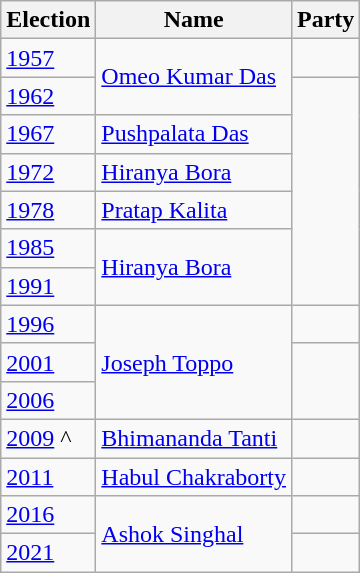<table class="wikitable sortable">
<tr>
<th>Election</th>
<th>Name</th>
<th colspan="2">Party</th>
</tr>
<tr>
<td><a href='#'>1957</a></td>
<td rowspan="2"><a href='#'>Omeo Kumar Das</a></td>
<td></td>
</tr>
<tr>
<td><a href='#'>1962</a></td>
</tr>
<tr>
<td><a href='#'>1967</a></td>
<td><a href='#'>Pushpalata Das</a></td>
</tr>
<tr>
<td><a href='#'>1972</a></td>
<td><a href='#'>Hiranya Bora</a></td>
</tr>
<tr>
<td><a href='#'>1978</a></td>
<td><a href='#'>Pratap Kalita</a></td>
</tr>
<tr>
<td><a href='#'>1985</a></td>
<td rowspan="2"><a href='#'>Hiranya Bora</a></td>
</tr>
<tr>
<td><a href='#'>1991</a></td>
</tr>
<tr>
<td><a href='#'>1996</a></td>
<td rowspan="3"><a href='#'>Joseph Toppo</a></td>
<td></td>
</tr>
<tr>
<td><a href='#'>2001</a></td>
</tr>
<tr>
<td><a href='#'>2006</a></td>
</tr>
<tr>
<td><a href='#'>2009</a> ^</td>
<td><a href='#'>Bhimananda Tanti</a></td>
<td></td>
</tr>
<tr>
<td><a href='#'>2011</a></td>
<td><a href='#'>Habul Chakraborty</a></td>
</tr>
<tr>
<td><a href='#'>2016</a></td>
<td rowspan="2"><a href='#'>Ashok Singhal</a></td>
<td></td>
</tr>
<tr>
<td><a href='#'>2021</a></td>
</tr>
</table>
